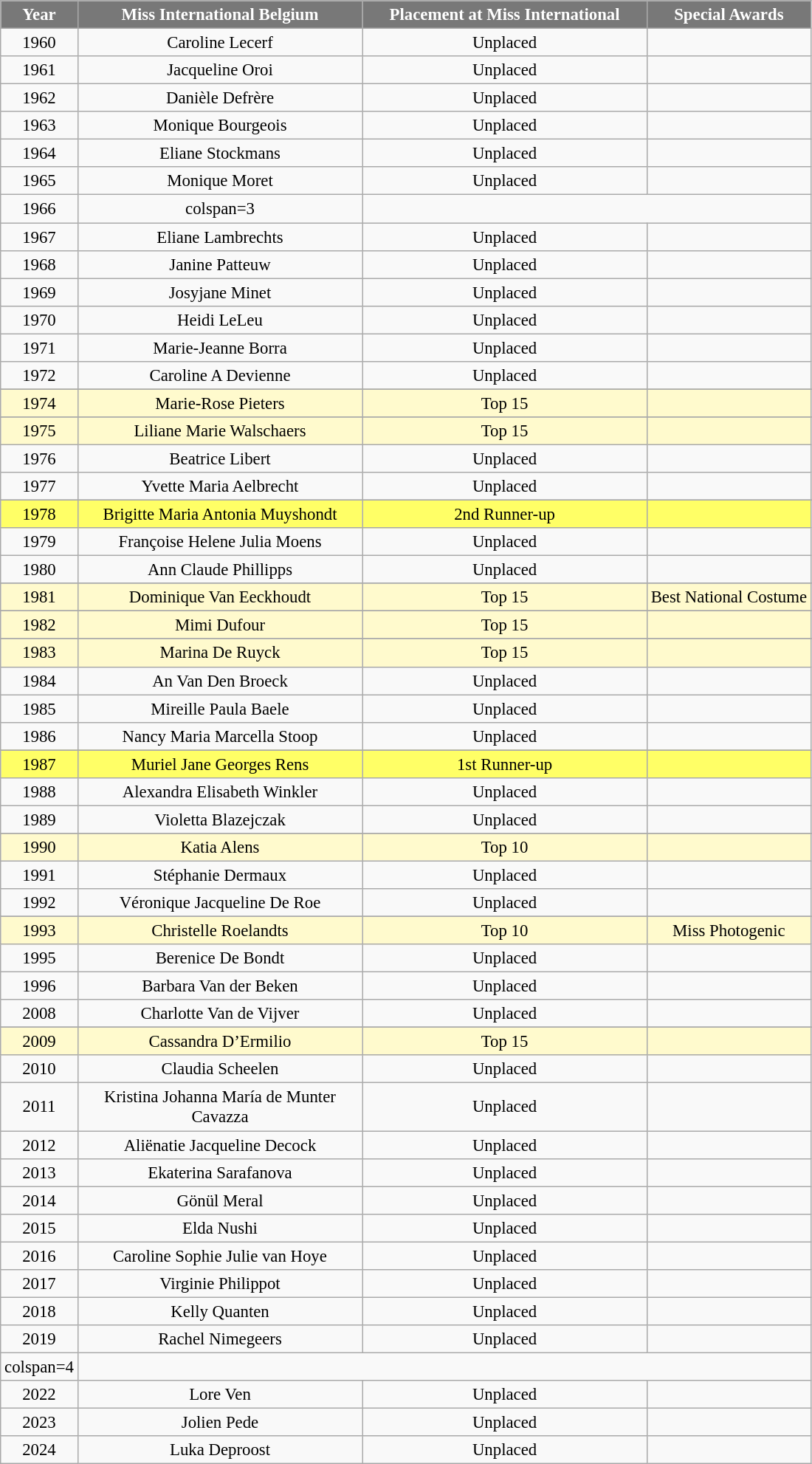<table class="wikitable sortable" style="font-size: 95%; text-align:center">
<tr>
<th width="60" style="background-color:#787878;color:#FFFFFF;">Year</th>
<th width="250" style="background-color:#787878;color:#FFFFFF;">Miss International Belgium</th>
<th width="250" style="background-color:#787878;color:#FFFFFF;">Placement at Miss International</th>
<th style="background-color:#787878;color:#FFFFFF;">Special Awards</th>
</tr>
<tr>
<td>1960</td>
<td>Caroline Lecerf</td>
<td>Unplaced</td>
<td></td>
</tr>
<tr>
<td>1961</td>
<td>Jacqueline Oroi</td>
<td>Unplaced</td>
<td></td>
</tr>
<tr>
<td>1962</td>
<td>Danièle Defrère</td>
<td>Unplaced</td>
<td></td>
</tr>
<tr>
<td>1963</td>
<td>Monique Bourgeois</td>
<td>Unplaced</td>
<td></td>
</tr>
<tr>
<td>1964</td>
<td>Eliane Stockmans</td>
<td>Unplaced</td>
<td></td>
</tr>
<tr>
<td>1965</td>
<td>Monique Moret</td>
<td>Unplaced</td>
<td></td>
</tr>
<tr>
<td>1966</td>
<td>colspan=3 </td>
</tr>
<tr>
<td>1967</td>
<td>Eliane Lambrechts</td>
<td>Unplaced</td>
<td></td>
</tr>
<tr>
<td>1968</td>
<td>Janine Patteuw</td>
<td>Unplaced</td>
<td></td>
</tr>
<tr>
<td>1969</td>
<td>Josyjane Minet</td>
<td>Unplaced</td>
<td></td>
</tr>
<tr>
<td>1970</td>
<td>Heidi LeLeu</td>
<td>Unplaced</td>
<td></td>
</tr>
<tr>
<td>1971</td>
<td>Marie-Jeanne Borra</td>
<td>Unplaced</td>
<td></td>
</tr>
<tr>
<td>1972</td>
<td>Caroline A Devienne</td>
<td>Unplaced</td>
<td></td>
</tr>
<tr>
</tr>
<tr style="background-color:#FFFACD;">
<td>1974</td>
<td>Marie-Rose Pieters</td>
<td>Top 15</td>
<td></td>
</tr>
<tr>
</tr>
<tr style="background-color:#FFFACD;">
<td>1975</td>
<td>Liliane Marie Walschaers</td>
<td>Top 15</td>
<td></td>
</tr>
<tr>
<td>1976</td>
<td>Beatrice Libert</td>
<td>Unplaced</td>
<td></td>
</tr>
<tr>
<td>1977</td>
<td>Yvette Maria Aelbrecht</td>
<td>Unplaced</td>
<td></td>
</tr>
<tr>
</tr>
<tr style="background-color:#FFFF66;">
<td>1978</td>
<td>Brigitte Maria Antonia Muyshondt</td>
<td>2nd Runner-up</td>
<td></td>
</tr>
<tr>
<td>1979</td>
<td>Françoise Helene Julia Moens</td>
<td>Unplaced</td>
<td></td>
</tr>
<tr>
<td>1980</td>
<td>Ann Claude Phillipps</td>
<td>Unplaced</td>
<td></td>
</tr>
<tr>
</tr>
<tr style="background-color:#FFFACD;">
<td>1981</td>
<td>Dominique Van Eeckhoudt</td>
<td>Top 15</td>
<td>Best National Costume</td>
</tr>
<tr>
</tr>
<tr style="background-color:#FFFACD;">
<td>1982</td>
<td>Mimi Dufour</td>
<td>Top 15</td>
<td></td>
</tr>
<tr>
</tr>
<tr style="background-color:#FFFACD;">
<td>1983</td>
<td>Marina De Ruyck</td>
<td>Top 15</td>
<td></td>
</tr>
<tr>
<td>1984</td>
<td>An Van Den Broeck</td>
<td>Unplaced</td>
<td></td>
</tr>
<tr>
<td>1985</td>
<td>Mireille Paula Baele</td>
<td>Unplaced</td>
<td></td>
</tr>
<tr>
<td>1986</td>
<td>Nancy Maria Marcella Stoop</td>
<td>Unplaced</td>
<td></td>
</tr>
<tr>
</tr>
<tr style="background-color:#FFFF66;">
<td>1987</td>
<td>Muriel Jane Georges Rens</td>
<td>1st Runner-up</td>
<td></td>
</tr>
<tr>
<td>1988</td>
<td>Alexandra Elisabeth Winkler</td>
<td>Unplaced</td>
<td></td>
</tr>
<tr>
<td>1989</td>
<td>Violetta Blazejczak</td>
<td>Unplaced</td>
<td></td>
</tr>
<tr>
</tr>
<tr style="background-color:#FFFACD;">
<td>1990</td>
<td>Katia Alens</td>
<td>Top 10</td>
<td></td>
</tr>
<tr>
<td>1991</td>
<td>Stéphanie Dermaux</td>
<td>Unplaced</td>
<td></td>
</tr>
<tr>
<td>1992</td>
<td>Véronique Jacqueline De Roe</td>
<td>Unplaced</td>
<td></td>
</tr>
<tr>
</tr>
<tr style="background-color:#FFFACD;">
<td>1993</td>
<td>Christelle Roelandts</td>
<td>Top 10</td>
<td>Miss Photogenic</td>
</tr>
<tr>
<td>1995</td>
<td>Berenice De Bondt</td>
<td>Unplaced</td>
<td></td>
</tr>
<tr>
<td>1996</td>
<td>Barbara Van der Beken</td>
<td>Unplaced</td>
<td></td>
</tr>
<tr>
<td>2008</td>
<td>Charlotte Van de Vijver</td>
<td>Unplaced</td>
<td></td>
</tr>
<tr>
</tr>
<tr style="background-color:#FFFACD;">
<td>2009</td>
<td>Cassandra D’Ermilio</td>
<td>Top 15</td>
<td></td>
</tr>
<tr>
<td>2010</td>
<td>Claudia Scheelen</td>
<td>Unplaced</td>
<td></td>
</tr>
<tr>
<td>2011</td>
<td>Kristina Johanna María de Munter Cavazza</td>
<td>Unplaced</td>
<td></td>
</tr>
<tr>
<td>2012</td>
<td>Aliënatie Jacqueline Decock</td>
<td>Unplaced</td>
<td></td>
</tr>
<tr>
<td>2013</td>
<td>Ekaterina Sarafanova</td>
<td>Unplaced</td>
<td></td>
</tr>
<tr>
<td>2014</td>
<td>Gönül Meral</td>
<td>Unplaced</td>
<td></td>
</tr>
<tr>
<td>2015</td>
<td>Elda Nushi</td>
<td>Unplaced</td>
<td></td>
</tr>
<tr>
<td>2016</td>
<td>Caroline Sophie Julie van Hoye</td>
<td>Unplaced</td>
<td></td>
</tr>
<tr>
<td>2017</td>
<td>Virginie Philippot</td>
<td>Unplaced</td>
<td></td>
</tr>
<tr>
<td>2018</td>
<td>Kelly Quanten</td>
<td>Unplaced</td>
<td></td>
</tr>
<tr>
<td>2019</td>
<td>Rachel Nimegeers</td>
<td>Unplaced</td>
<td></td>
</tr>
<tr>
<td>colspan=4 </td>
</tr>
<tr>
<td>2022</td>
<td>Lore Ven</td>
<td>Unplaced</td>
<td></td>
</tr>
<tr>
<td>2023</td>
<td>Jolien Pede</td>
<td>Unplaced</td>
<td></td>
</tr>
<tr>
<td>2024</td>
<td>Luka Deproost</td>
<td>Unplaced</td>
<td></td>
</tr>
</table>
